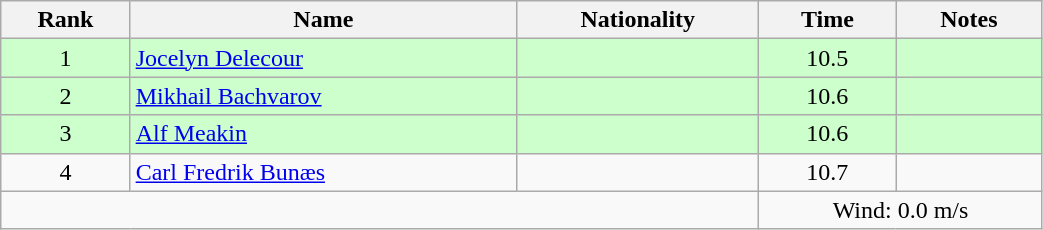<table class="wikitable sortable" style="text-align:center;width: 55%">
<tr>
<th>Rank</th>
<th>Name</th>
<th>Nationality</th>
<th>Time</th>
<th>Notes</th>
</tr>
<tr bgcolor=ccffcc>
<td>1</td>
<td align=left><a href='#'>Jocelyn Delecour</a></td>
<td align=left></td>
<td>10.5</td>
<td></td>
</tr>
<tr bgcolor=ccffcc>
<td>2</td>
<td align=left><a href='#'>Mikhail Bachvarov</a></td>
<td align=left></td>
<td>10.6</td>
<td></td>
</tr>
<tr bgcolor=ccffcc>
<td>3</td>
<td align=left><a href='#'>Alf Meakin</a></td>
<td align=left></td>
<td>10.6</td>
<td></td>
</tr>
<tr>
<td>4</td>
<td align=left><a href='#'>Carl Fredrik Bunæs</a></td>
<td align=left></td>
<td>10.7</td>
<td></td>
</tr>
<tr>
<td colspan="3"></td>
<td colspan="2">Wind: 0.0 m/s</td>
</tr>
</table>
